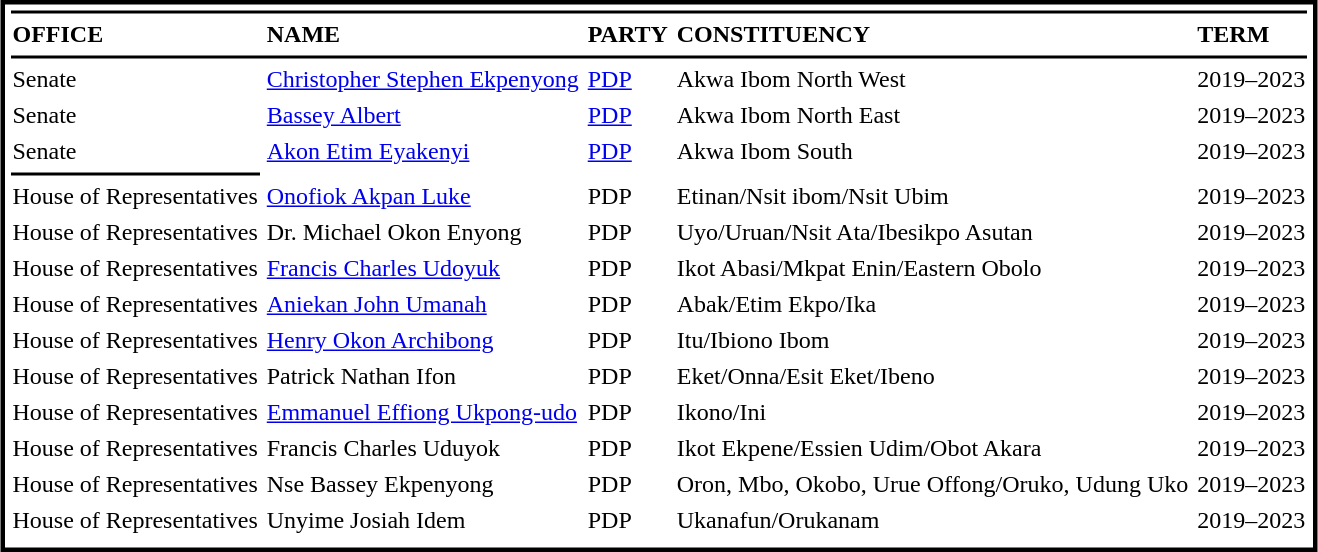<table cellpadding=1 cellspacing=4 style="margin:3px; border:3px solid #000000;">
<tr>
<td bgcolor=#000000 colspan=5></td>
</tr>
<tr>
<td><strong>OFFICE</strong></td>
<td><strong>NAME</strong></td>
<td><strong>PARTY</strong></td>
<td><strong>CONSTITUENCY</strong></td>
<td><strong>TERM</strong></td>
</tr>
<tr>
<td bgcolor=#000000 colspan=5></td>
</tr>
<tr>
<td Senate of Nigeria>Senate</td>
<td><a href='#'>Christopher Stephen Ekpenyong</a></td>
<td People's Democratic Party (Nigeria)><a href='#'>PDP</a></td>
<td>Akwa Ibom North West</td>
<td>2019–2023</td>
</tr>
<tr>
<td Senate of Nigeria>Senate</td>
<td><a href='#'>Bassey Albert</a></td>
<td People's Democratic Party (Nigeria)><a href='#'>PDP</a></td>
<td>Akwa Ibom North East</td>
<td>2019–2023</td>
</tr>
<tr>
<td Senate of Nigeria>Senate</td>
<td><a href='#'>Akon Etim Eyakenyi</a></td>
<td People's Democratic Party (Nigeria)><a href='#'>PDP</a></td>
<td>Akwa Ibom South</td>
<td>2019–2023</td>
</tr>
<tr>
<td bgcolor=#000000 coCTlspan=5></td>
</tr>
<tr>
<td House of Representatives of Nigeria>House of Representatives</td>
<td><a href='#'>
Onofiok Akpan Luke</a></td>
<td People's Democratic Party (Nigeria)>PDP</td>
<td>Etinan/Nsit ibom/Nsit Ubim</td>
<td>2019–2023</td>
</tr>
<tr>
<td House of Representatives of Nigeria>House of Representatives</td>
<td>Dr. Michael Okon Enyong</td>
<td People's Democratic Party (Nigeria)>PDP</td>
<td>Uyo/Uruan/Nsit Ata/Ibesikpo Asutan</td>
<td>2019–2023</td>
</tr>
<tr>
<td House of Representatives of Nigeria>House of Representatives</td>
<td><a href='#'>Francis Charles Udoyuk</a></td>
<td People's Democratic Party (Nigeria)>PDP</td>
<td>Ikot Abasi/Mkpat Enin/Eastern Obolo</td>
<td>2019–2023</td>
</tr>
<tr>
<td House of Representatives of Nigeria>House of Representatives</td>
<td><a href='#'>Aniekan John Umanah</a></td>
<td People's Democratic Party (Nigeria)>PDP</td>
<td>Abak/Etim Ekpo/Ika</td>
<td>2019–2023</td>
</tr>
<tr>
<td House of Representatives of Nigeria>House of Representatives</td>
<td><a href='#'>Henry Okon Archibong</a></td>
<td People's Democratic Party (Nigeria)>PDP</td>
<td>Itu/Ibiono Ibom</td>
<td>2019–2023</td>
</tr>
<tr>
<td House of Representatives of Nigeria>House of Representatives</td>
<td>Patrick Nathan Ifon</td>
<td People's Democratic Party (Nigeria)>PDP</td>
<td>Eket/Onna/Esit Eket/Ibeno</td>
<td>2019–2023</td>
</tr>
<tr>
<td House of Representatives of Nigeria>House of Representatives</td>
<td><a href='#'>Emmanuel Effiong Ukpong-udo</a></td>
<td People's Democratic Party (Nigeria)>PDP</td>
<td>Ikono/Ini</td>
<td>2019–2023</td>
</tr>
<tr>
<td House of Representatives of Nigeria>House of Representatives</td>
<td>Francis Charles Uduyok</td>
<td People's Democratic Party (Nigeria)>PDP</td>
<td>Ikot Ekpene/Essien Udim/Obot Akara</td>
<td>2019–2023</td>
</tr>
<tr>
<td House of Representatives of Nigeria>House of Representatives</td>
<td>Nse Bassey Ekpenyong</td>
<td People's Democratic Party (Nigeria)>PDP</td>
<td>Oron, Mbo, Okobo, Urue Offong/Oruko, Udung Uko</td>
<td>2019–2023</td>
</tr>
<tr>
<td House of Representatives of Nigeria>House of Representatives</td>
<td>Unyime Josiah Idem</td>
<td People's Democratic Party (Nigeria)>PDP</td>
<td>Ukanafun/Orukanam</td>
<td>2019–2023</td>
</tr>
<tr>
</tr>
</table>
